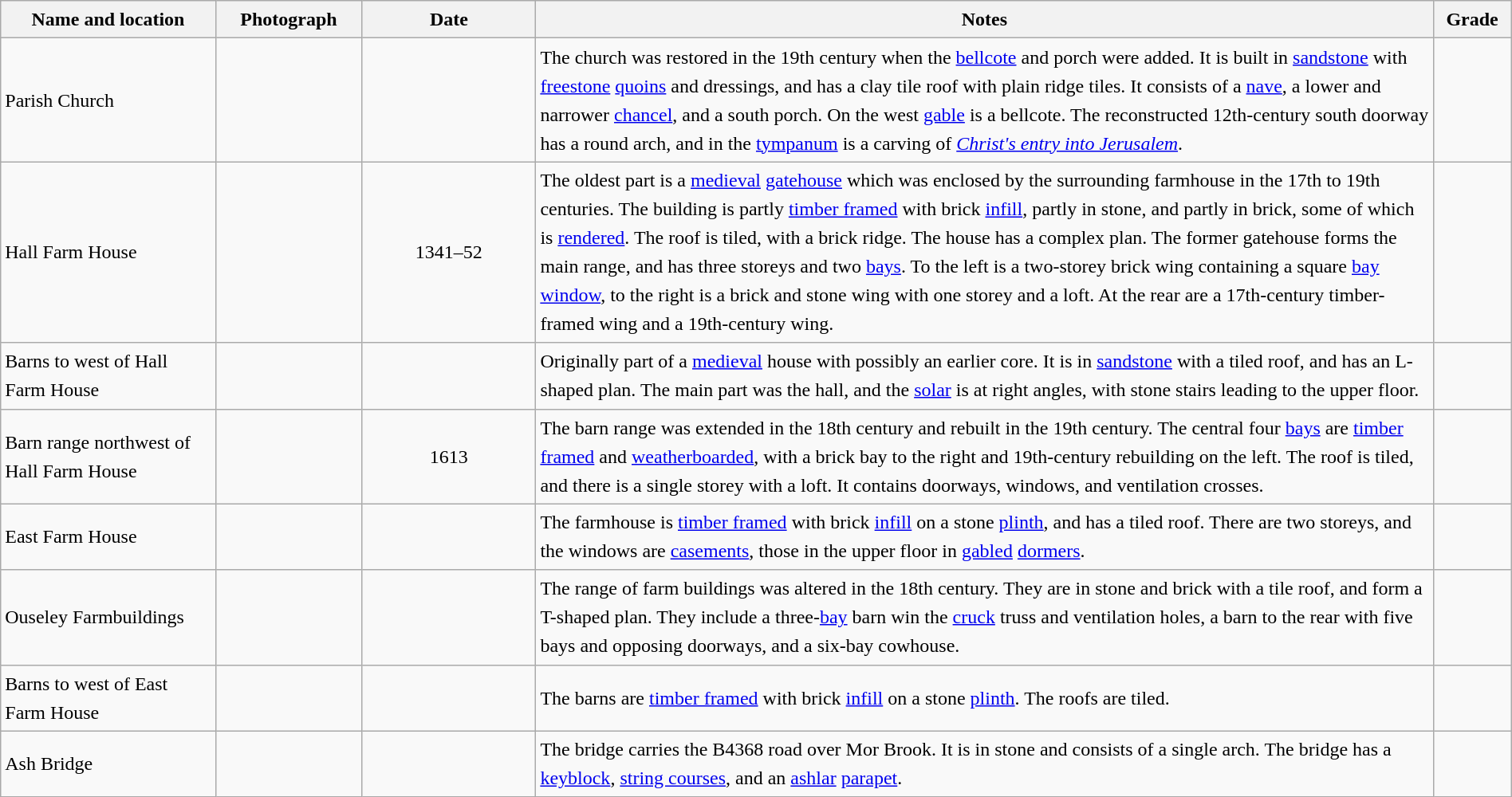<table class="wikitable sortable plainrowheaders" style="width:100%; border:0; text-align:left; line-height:150%;">
<tr>
<th scope="col"  style="width:150px">Name and location</th>
<th scope="col"  style="width:100px" class="unsortable">Photograph</th>
<th scope="col"  style="width:120px">Date</th>
<th scope="col"  style="width:650px" class="unsortable">Notes</th>
<th scope="col"  style="width:50px">Grade</th>
</tr>
<tr>
<td>Parish Church<br><small></small></td>
<td></td>
<td align="center"></td>
<td>The church was restored in the 19th century when the <a href='#'>bellcote</a> and porch were added.  It is built in <a href='#'>sandstone</a> with <a href='#'>freestone</a> <a href='#'>quoins</a> and dressings, and has a clay tile roof with plain ridge tiles.  It consists of a <a href='#'>nave</a>, a lower and narrower <a href='#'>chancel</a>, and a south porch.  On the west <a href='#'>gable</a> is a bellcote.  The reconstructed 12th-century south doorway has a round arch, and in the <a href='#'>tympanum</a> is a carving of <em><a href='#'>Christ's entry into Jerusalem</a></em>.</td>
<td align="center" ></td>
</tr>
<tr>
<td>Hall Farm House<br><small></small></td>
<td></td>
<td align="center">1341–52</td>
<td>The oldest part is a <a href='#'>medieval</a> <a href='#'>gatehouse</a> which was enclosed by the surrounding farmhouse in the 17th to 19th centuries.  The building is partly <a href='#'>timber framed</a> with brick <a href='#'>infill</a>, partly in stone, and partly in brick, some of which is <a href='#'>rendered</a>.  The roof is tiled, with a brick ridge.  The house has a complex plan.  The former gatehouse forms the main range, and has three storeys and two <a href='#'>bays</a>.  To the left is a two-storey brick wing containing a square <a href='#'>bay window</a>, to the right is a brick and stone wing with one storey and a loft.  At the rear are a 17th-century timber-framed wing and a 19th-century wing.</td>
<td align="center" ></td>
</tr>
<tr>
<td>Barns to west of Hall Farm House<br><small></small></td>
<td></td>
<td align="center"></td>
<td>Originally part of a <a href='#'>medieval</a> house with possibly an earlier core.  It is in <a href='#'>sandstone</a> with a tiled roof, and has an L-shaped plan.  The main part was the hall, and the <a href='#'>solar</a> is at right angles, with stone stairs leading to the upper floor.</td>
<td align="center" ></td>
</tr>
<tr>
<td>Barn range northwest of Hall Farm House<br><small></small></td>
<td></td>
<td align="center">1613</td>
<td>The barn range was extended in the 18th century and rebuilt in the 19th century.  The central four <a href='#'>bays</a> are <a href='#'>timber framed</a> and <a href='#'>weatherboarded</a>, with a brick bay to the right and 19th-century rebuilding on the left.  The roof is tiled, and there is a single storey with a loft.  It contains doorways, windows, and ventilation crosses.</td>
<td align="center" ></td>
</tr>
<tr>
<td>East Farm House<br><small></small></td>
<td></td>
<td align="center"></td>
<td>The farmhouse is <a href='#'>timber framed</a> with brick <a href='#'>infill</a> on a stone <a href='#'>plinth</a>, and has a tiled roof.  There are two storeys, and the windows are <a href='#'>casements</a>, those in the upper floor in <a href='#'>gabled</a> <a href='#'>dormers</a>.</td>
<td align="center" ></td>
</tr>
<tr>
<td>Ouseley Farmbuildings<br><small></small></td>
<td></td>
<td align="center"></td>
<td>The range of farm buildings was altered in the 18th century.  They are in stone and brick with a tile roof, and form a T-shaped plan.  They include a three-<a href='#'>bay</a> barn win the <a href='#'>cruck</a> truss and ventilation holes, a barn to the rear with five bays and opposing doorways, and a six-bay cowhouse.</td>
<td align="center" ></td>
</tr>
<tr>
<td>Barns to west of East Farm House<br><small></small></td>
<td></td>
<td align="center"></td>
<td>The barns are <a href='#'>timber framed</a> with brick <a href='#'>infill</a> on a stone <a href='#'>plinth</a>.  The roofs are tiled.</td>
<td align="center" ></td>
</tr>
<tr>
<td>Ash Bridge<br><small></small></td>
<td></td>
<td align="center"></td>
<td>The bridge carries the B4368 road over Mor Brook.  It is in stone and consists of a single arch.  The bridge has a <a href='#'>keyblock</a>, <a href='#'>string courses</a>, and an <a href='#'>ashlar</a> <a href='#'>parapet</a>.</td>
<td align="center" ></td>
</tr>
<tr>
</tr>
</table>
